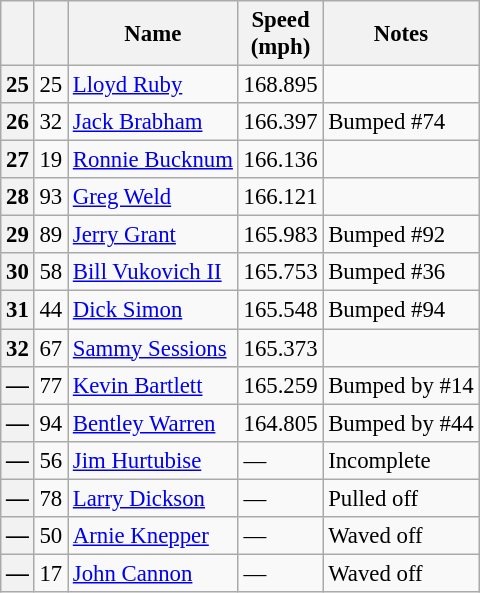<table class="wikitable" style="font-size: 95%;">
<tr>
<th></th>
<th></th>
<th>Name</th>
<th>Speed<br>(mph)</th>
<th>Notes</th>
</tr>
<tr>
<th>25</th>
<td>25</td>
<td><a href='#'>Lloyd Ruby</a></td>
<td>168.895</td>
<td> </td>
</tr>
<tr>
<th>26</th>
<td>32</td>
<td><a href='#'>Jack Brabham</a></td>
<td>166.397</td>
<td>Bumped #74</td>
</tr>
<tr>
<th>27</th>
<td>19</td>
<td><a href='#'>Ronnie Bucknum</a></td>
<td>166.136</td>
<td> </td>
</tr>
<tr>
<th>28</th>
<td>93</td>
<td><a href='#'>Greg Weld</a> <strong></strong></td>
<td>166.121</td>
<td> </td>
</tr>
<tr>
<th>29</th>
<td>89</td>
<td><a href='#'>Jerry Grant</a></td>
<td>165.983</td>
<td>Bumped #92</td>
</tr>
<tr>
<th>30</th>
<td>58</td>
<td><a href='#'>Bill Vukovich II</a></td>
<td>165.753</td>
<td>Bumped #36</td>
</tr>
<tr>
<th>31</th>
<td>44</td>
<td><a href='#'>Dick Simon</a> <strong></strong></td>
<td>165.548</td>
<td>Bumped #94</td>
</tr>
<tr>
<th>32</th>
<td>67</td>
<td><a href='#'>Sammy Sessions</a></td>
<td>165.373</td>
<td> </td>
</tr>
<tr>
<th>—</th>
<td>77</td>
<td><a href='#'>Kevin Bartlett</a> <strong></strong></td>
<td>165.259</td>
<td>Bumped by #14</td>
</tr>
<tr>
<th>—</th>
<td>94</td>
<td><a href='#'>Bentley Warren</a> <strong></strong></td>
<td>164.805</td>
<td>Bumped by #44</td>
</tr>
<tr>
<th>—</th>
<td>56</td>
<td><a href='#'>Jim Hurtubise</a></td>
<td>—</td>
<td>Incomplete</td>
</tr>
<tr>
<th>—</th>
<td>78</td>
<td><a href='#'>Larry Dickson</a></td>
<td>—</td>
<td>Pulled off</td>
</tr>
<tr>
<th>—</th>
<td>50</td>
<td><a href='#'>Arnie Knepper</a></td>
<td>—</td>
<td>Waved off</td>
</tr>
<tr>
<th>—</th>
<td>17</td>
<td><a href='#'>John Cannon</a> <strong></strong></td>
<td>—</td>
<td>Waved off</td>
</tr>
</table>
